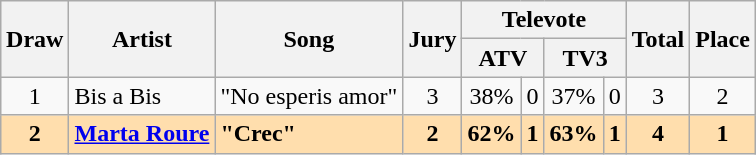<table class="sortable wikitable" style="margin: 1em auto 1em auto; text-align:center">
<tr>
<th rowspan="2">Draw</th>
<th rowspan="2">Artist</th>
<th rowspan="2">Song</th>
<th rowspan="2">Jury</th>
<th colspan="4">Televote</th>
<th rowspan="2">Total</th>
<th rowspan="2">Place</th>
</tr>
<tr>
<th colspan="2">ATV</th>
<th colspan="2">TV3</th>
</tr>
<tr>
<td>1</td>
<td align="left">Bis a Bis</td>
<td align="left">"No esperis amor"</td>
<td>3</td>
<td>38%</td>
<td>0</td>
<td>37%</td>
<td>0</td>
<td>3</td>
<td>2</td>
</tr>
<tr style="font-weight:bold; background:navajowhite;">
<td>2</td>
<td align="left"><a href='#'>Marta Roure</a></td>
<td align="left">"Crec"</td>
<td>2</td>
<td>62%</td>
<td>1</td>
<td>63%</td>
<td>1</td>
<td>4</td>
<td>1</td>
</tr>
</table>
